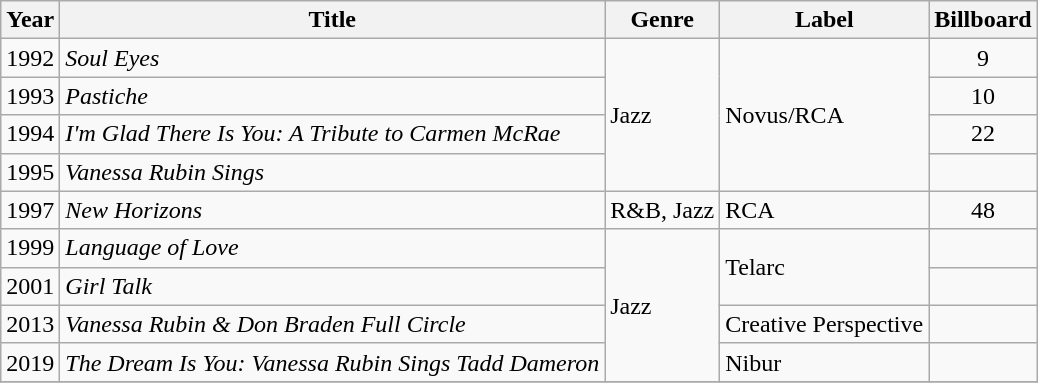<table class="wikitable">
<tr>
<th>Year</th>
<th>Title</th>
<th>Genre</th>
<th>Label</th>
<th>Billboard</th>
</tr>
<tr>
<td>1992</td>
<td><em>Soul Eyes</em></td>
<td rowspan="4">Jazz</td>
<td rowspan="4">Novus/RCA</td>
<td align="center">9</td>
</tr>
<tr>
<td>1993</td>
<td><em>Pastiche</em></td>
<td align="center">10</td>
</tr>
<tr>
<td>1994</td>
<td><em>I'm Glad There Is You: A Tribute to Carmen McRae</em></td>
<td align="center">22</td>
</tr>
<tr>
<td>1995</td>
<td><em>Vanessa Rubin Sings</em></td>
<td align="center"></td>
</tr>
<tr>
<td>1997</td>
<td><em>New Horizons</em></td>
<td>R&B, Jazz</td>
<td>RCA</td>
<td align="center">48</td>
</tr>
<tr>
<td>1999</td>
<td><em>Language of Love</em></td>
<td rowspan="4">Jazz</td>
<td rowspan="2">Telarc</td>
<td align="center"></td>
</tr>
<tr>
<td>2001</td>
<td><em>Girl Talk</em></td>
<td align="center"></td>
</tr>
<tr>
<td>2013</td>
<td><em>Vanessa Rubin & Don Braden Full Circle</em></td>
<td rowspan="1">Creative Perspective</td>
<td align="center"></td>
</tr>
<tr>
<td>2019</td>
<td><em>The Dream Is You: Vanessa Rubin Sings Tadd Dameron</em></td>
<td rowspan="1">Nibur</td>
<td align="center"></td>
</tr>
<tr>
</tr>
</table>
